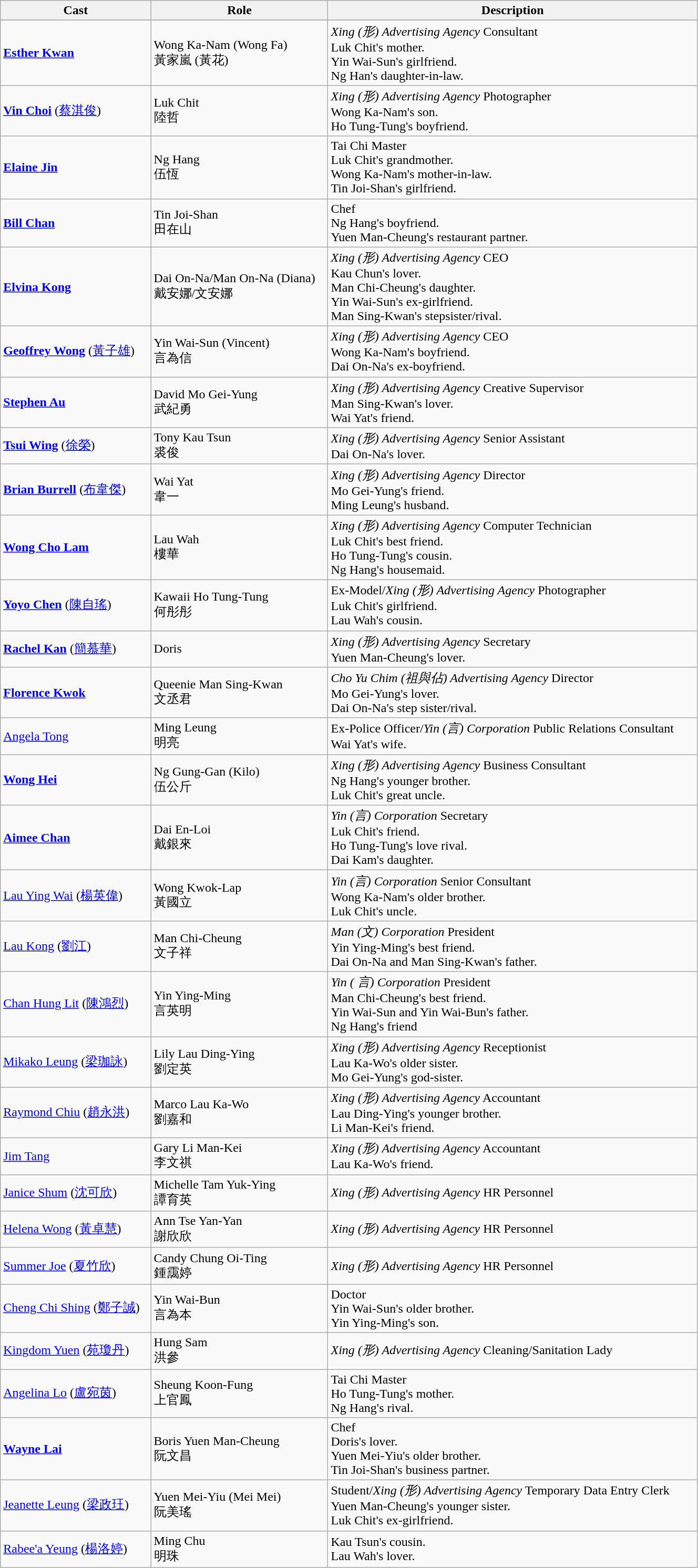<table class="wikitable" width="70%">
<tr>
<th>Cast</th>
<th>Role</th>
<th>Description</th>
</tr>
<tr>
</tr>
<tr>
<td><strong><a href='#'>Esther Kwan</a></strong></td>
<td>Wong Ka-Nam (Wong Fa) <br>黃家嵐 (黃花)</td>
<td><em>Xing (形) Advertising Agency</em> Consultant <br>Luk Chit's mother. <br>Yin Wai-Sun's girlfriend. <br>Ng Han's daughter-in-law.</td>
</tr>
<tr>
<td><strong><a href='#'>Vin Choi</a></strong> (<a href='#'>蔡淇俊</a>)</td>
<td>Luk Chit <br>陸哲</td>
<td><em>Xing (形) Advertising Agency</em> Photographer <br>Wong Ka-Nam's son. <br>Ho Tung-Tung's boyfriend.</td>
</tr>
<tr>
<td><strong><a href='#'>Elaine Jin</a></strong></td>
<td>Ng Hang <br>伍恆</td>
<td>Tai Chi Master <br>Luk Chit's grandmother. <br>Wong Ka-Nam's mother-in-law. <br>Tin Joi-Shan's girlfriend.</td>
</tr>
<tr>
<td><strong><a href='#'>Bill Chan</a></strong></td>
<td>Tin Joi-Shan <br>田在山</td>
<td>Chef <br>Ng Hang's boyfriend. <br>Yuen Man-Cheung's restaurant partner.</td>
</tr>
<tr>
<td><strong><a href='#'>Elvina Kong</a></strong></td>
<td>Dai On-Na/Man On-Na (Diana) <br>戴安娜/文安娜</td>
<td><em>Xing (形) Advertising Agency</em> CEO <br>Kau Chun's lover. <br>Man Chi-Cheung's daughter. <br>Yin Wai-Sun's ex-girlfriend. <br>Man Sing-Kwan's stepsister/rival.</td>
</tr>
<tr>
<td><strong><a href='#'>Geoffrey Wong</a></strong> (<a href='#'>黃子雄</a>)</td>
<td>Yin Wai-Sun (Vincent) <br>言為信</td>
<td><em>Xing (形) Advertising Agency</em> CEO <br>Wong Ka-Nam's boyfriend. <br>Dai On-Na's ex-boyfriend.</td>
</tr>
<tr>
<td><strong><a href='#'>Stephen Au</a></strong></td>
<td>David Mo Gei-Yung <br>武紀勇</td>
<td><em>Xing (形) Advertising Agency</em> Creative Supervisor <br>Man Sing-Kwan's lover. <br>Wai Yat's friend.</td>
</tr>
<tr>
<td><strong><a href='#'>Tsui Wing</a></strong> (<a href='#'>徐榮</a>)</td>
<td>Tony Kau Tsun <br>裘俊</td>
<td><em>Xing (形) Advertising Agency</em> Senior Assistant <br>Dai On-Na's lover.</td>
</tr>
<tr>
<td><strong><a href='#'>Brian Burrell</a></strong> (<a href='#'>布韋傑</a>)</td>
<td>Wai Yat <br>韋一</td>
<td><em>Xing (形) Advertising Agency</em> Director <br>Mo Gei-Yung's friend. <br>Ming Leung's husband.</td>
</tr>
<tr>
<td><strong><a href='#'>Wong Cho Lam</a></strong></td>
<td>Lau Wah <br>樓華</td>
<td><em>Xing (形) Advertising Agency</em> Computer Technician <br>Luk Chit's best friend. <br>Ho Tung-Tung's cousin. <br>Ng Hang's housemaid.</td>
</tr>
<tr>
<td><strong><a href='#'>Yoyo Chen</a></strong> (<a href='#'>陳自瑤</a>)</td>
<td>Kawaii Ho Tung-Tung <br>何彤彤</td>
<td>Ex-Model/<em>Xing (形) Advertising Agency</em> Photographer <br>Luk Chit's girlfriend. <br>Lau Wah's cousin.</td>
</tr>
<tr>
<td><strong><a href='#'>Rachel Kan</a></strong> (<a href='#'>簡慕華</a>)</td>
<td>Doris</td>
<td><em>Xing (形) Advertising Agency</em> Secretary <br>Yuen Man-Cheung's lover.</td>
</tr>
<tr>
<td><strong><a href='#'>Florence Kwok</a></strong></td>
<td>Queenie Man Sing-Kwan <br>文丞君</td>
<td><em>Cho Yu Chim (祖與佔) Advertising Agency</em> Director <br>Mo Gei-Yung's lover. <br>Dai On-Na's step sister/rival.</td>
</tr>
<tr>
<td><a href='#'>Angela Tong</a></td>
<td>Ming Leung <br>明亮</td>
<td>Ex-Police Officer/<em>Yin (言) Corporation</em> Public Relations Consultant <br>Wai Yat's wife.</td>
</tr>
<tr>
<td><strong><a href='#'>Wong Hei</a></strong></td>
<td>Ng Gung-Gan (Kilo) <br>伍公斤</td>
<td><em>Xing (形) Advertising Agency</em> Business Consultant <br>Ng Hang's younger brother. <br>Luk Chit's great uncle.</td>
</tr>
<tr>
<td><strong><a href='#'>Aimee Chan</a></strong></td>
<td>Dai En-Loi <br>戴銀來</td>
<td><em>Yin (言) Corporation</em> Secretary <br>Luk Chit's friend. <br>Ho Tung-Tung's love rival. <br>Dai Kam's daughter.</td>
</tr>
<tr>
<td><a href='#'>Lau Ying Wai</a> (<a href='#'>楊英偉</a>)</td>
<td>Wong Kwok-Lap <br>黃國立</td>
<td><em>Yin (言) Corporation</em> Senior Consultant <br>Wong Ka-Nam's older brother. <br>Luk Chit's uncle.</td>
</tr>
<tr>
<td><a href='#'>Lau Kong</a> (<a href='#'>劉江</a>)</td>
<td>Man Chi-Cheung <br>文子祥</td>
<td><em>Man (文) Corporation</em> President <br>Yin Ying-Ming's best friend. <br>Dai On-Na and Man Sing-Kwan's father.</td>
</tr>
<tr>
<td><a href='#'>Chan Hung Lit</a> (<a href='#'>陳鴻烈</a>)</td>
<td>Yin Ying-Ming <br>言英明</td>
<td><em>Yin ( 言) Corporation</em> President <br>Man Chi-Cheung's best friend. <br>Yin Wai-Sun and Yin Wai-Bun's father. <br>Ng Hang's friend</td>
</tr>
<tr>
<td><a href='#'>Mikako Leung</a> (<a href='#'>梁珈詠</a>)</td>
<td>Lily Lau Ding-Ying <br>劉定英</td>
<td><em>Xing (形) Advertising Agency</em> Receptionist <br>Lau Ka-Wo's older sister. <br>Mo Gei-Yung's god-sister.</td>
</tr>
<tr>
<td><a href='#'>Raymond Chiu</a> (<a href='#'>趙永洪</a>)</td>
<td>Marco Lau Ka-Wo <br>劉嘉和</td>
<td><em>Xing (形) Advertising Agency</em> Accountant <br>Lau Ding-Ying's younger brother. <br>Li Man-Kei's friend.</td>
</tr>
<tr>
<td><a href='#'>Jim Tang</a></td>
<td>Gary Li Man-Kei <br>李文祺</td>
<td><em>Xing (形) Advertising Agency</em> Accountant <br>Lau Ka-Wo's friend.</td>
</tr>
<tr>
<td><a href='#'>Janice Shum</a> (<a href='#'>沈可欣</a>)</td>
<td>Michelle Tam Yuk-Ying <br>譚育英</td>
<td><em>Xing (形) Advertising Agency</em> HR Personnel</td>
</tr>
<tr>
<td><a href='#'>Helena Wong</a> (<a href='#'>黃卓慧</a>)</td>
<td>Ann Tse Yan-Yan <br>謝欣欣</td>
<td><em>Xing (形) Advertising Agency</em> HR Personnel</td>
</tr>
<tr>
<td><a href='#'>Summer Joe</a> (<a href='#'>夏竹欣</a>)</td>
<td>Candy Chung Oi-Ting <br>鍾靄婷</td>
<td><em>Xing (形) Advertising Agency</em> HR Personnel</td>
</tr>
<tr>
<td><a href='#'>Cheng Chi Shing</a> (<a href='#'>鄭子誠</a>)</td>
<td>Yin Wai-Bun <br>言為本</td>
<td>Doctor <br>Yin Wai-Sun's older brother. <br>Yin Ying-Ming's son.</td>
</tr>
<tr>
<td><a href='#'>Kingdom Yuen</a> (<a href='#'>苑瓊丹</a>)</td>
<td>Hung Sam <br>洪參</td>
<td><em>Xing (形) Advertising Agency</em> Cleaning/Sanitation Lady</td>
</tr>
<tr>
<td><a href='#'>Angelina Lo</a> (<a href='#'>盧宛茵</a>)</td>
<td>Sheung Koon-Fung <br>上官鳳</td>
<td>Tai Chi Master <br>Ho Tung-Tung's mother. <br>Ng Hang's rival.</td>
</tr>
<tr>
<td><strong><a href='#'>Wayne Lai</a></strong></td>
<td>Boris Yuen Man-Cheung <br>阮文昌</td>
<td>Chef <br>Doris's lover. <br>Yuen Mei-Yiu's older brother. <br>Tin Joi-Shan's business partner.</td>
</tr>
<tr>
<td><a href='#'>Jeanette Leung</a> (<a href='#'>梁政玨</a>)</td>
<td>Yuen Mei-Yiu (Mei Mei) <br>阮美瑤</td>
<td>Student/<em>Xing (形) Advertising Agency</em> Temporary Data Entry Clerk <br>Yuen Man-Cheung's younger sister. <br>Luk Chit's ex-girlfriend.</td>
</tr>
<tr>
<td><a href='#'>Rabee'a Yeung</a> (<a href='#'>楊洛婷</a>)</td>
<td>Ming Chu <br>明珠</td>
<td>Kau Tsun's cousin. <br>Lau Wah's lover.</td>
</tr>
</table>
